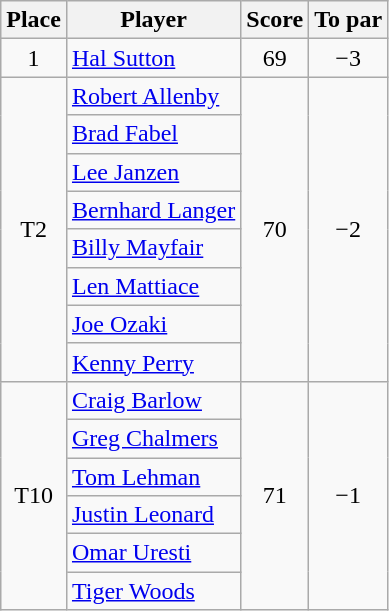<table class="wikitable">
<tr>
<th>Place</th>
<th>Player</th>
<th>Score</th>
<th>To par</th>
</tr>
<tr>
<td align=center>1</td>
<td> <a href='#'>Hal Sutton</a></td>
<td align=center>69</td>
<td align=center>−3</td>
</tr>
<tr>
<td rowspan=8 align=center>T2</td>
<td> <a href='#'>Robert Allenby</a></td>
<td rowspan=8 align=center>70</td>
<td rowspan=8 align=center>−2</td>
</tr>
<tr>
<td> <a href='#'>Brad Fabel</a></td>
</tr>
<tr>
<td> <a href='#'>Lee Janzen</a></td>
</tr>
<tr>
<td> <a href='#'>Bernhard Langer</a></td>
</tr>
<tr>
<td> <a href='#'>Billy Mayfair</a></td>
</tr>
<tr>
<td> <a href='#'>Len Mattiace</a></td>
</tr>
<tr>
<td> <a href='#'>Joe Ozaki</a></td>
</tr>
<tr>
<td> <a href='#'>Kenny Perry</a></td>
</tr>
<tr>
<td rowspan=6 align=center>T10</td>
<td> <a href='#'>Craig Barlow</a></td>
<td rowspan=6 align=center>71</td>
<td rowspan=6 align=center>−1</td>
</tr>
<tr>
<td> <a href='#'>Greg Chalmers</a></td>
</tr>
<tr>
<td> <a href='#'>Tom Lehman</a></td>
</tr>
<tr>
<td> <a href='#'>Justin Leonard</a></td>
</tr>
<tr>
<td> <a href='#'>Omar Uresti</a></td>
</tr>
<tr>
<td> <a href='#'>Tiger Woods</a></td>
</tr>
</table>
